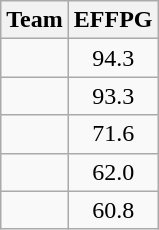<table class=wikitable>
<tr>
<th>Team</th>
<th>EFFPG</th>
</tr>
<tr>
<td></td>
<td align=center>94.3</td>
</tr>
<tr>
<td></td>
<td align=center>93.3</td>
</tr>
<tr>
<td></td>
<td align=center>71.6</td>
</tr>
<tr>
<td></td>
<td align=center>62.0</td>
</tr>
<tr>
<td></td>
<td align=center>60.8</td>
</tr>
</table>
